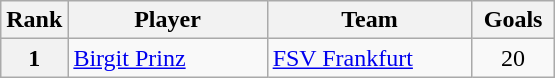<table class="wikitable" width = 370>
<tr>
<th width = 20>Rank</th>
<th width = 150>Player</th>
<th width = 150>Team</th>
<th width = 50>Goals</th>
</tr>
<tr>
<th>1</th>
<td align="left"> <a href='#'>Birgit Prinz</a></td>
<td><a href='#'>FSV Frankfurt</a></td>
<td align="center">20</td>
</tr>
</table>
